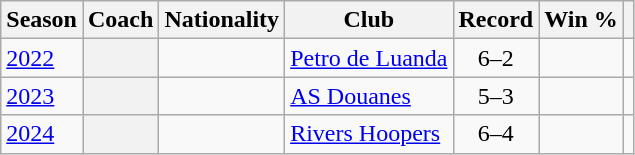<table class="wikitable plainrowheaders sortable">
<tr>
<th scope="col">Season</th>
<th scope="col">Coach</th>
<th scope="col">Nationality</th>
<th scope="col">Club</th>
<th scope="col">Record</th>
<th scope="col">Win %</th>
<th scope="col"></th>
</tr>
<tr>
<td><a href='#'>2022</a></td>
<th scope="row"></th>
<td></td>
<td> <a href='#'>Petro de Luanda</a></td>
<td align=center>6–2</td>
<td align=center></td>
<td align=center></td>
</tr>
<tr>
<td><a href='#'>2023</a></td>
<th scope="row"></th>
<td></td>
<td> <a href='#'>AS Douanes</a></td>
<td align=center>5–3</td>
<td align=center></td>
<td align=center></td>
</tr>
<tr>
<td><a href='#'>2024</a></td>
<th scope="row"></th>
<td></td>
<td> <a href='#'>Rivers Hoopers</a></td>
<td align=center>6–4</td>
<td align=center></td>
<td align=center></td>
</tr>
</table>
